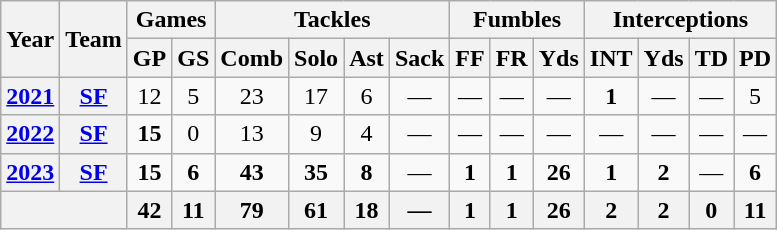<table class=wikitable style="text-align:center;">
<tr>
<th rowspan="2">Year</th>
<th rowspan="2">Team</th>
<th colspan="2">Games</th>
<th colspan="4">Tackles</th>
<th colspan="3">Fumbles</th>
<th colspan="4">Interceptions</th>
</tr>
<tr>
<th>GP</th>
<th>GS</th>
<th>Comb</th>
<th>Solo</th>
<th>Ast</th>
<th>Sack</th>
<th>FF</th>
<th>FR</th>
<th>Yds</th>
<th>INT</th>
<th>Yds</th>
<th>TD</th>
<th>PD</th>
</tr>
<tr>
<th><a href='#'>2021</a></th>
<th><a href='#'>SF</a></th>
<td>12</td>
<td>5</td>
<td>23</td>
<td>17</td>
<td>6</td>
<td>—</td>
<td>—</td>
<td>—</td>
<td>—</td>
<td><strong>1</strong></td>
<td>—</td>
<td>—</td>
<td>5</td>
</tr>
<tr>
<th><a href='#'>2022</a></th>
<th><a href='#'>SF</a></th>
<td><strong>15</strong></td>
<td>0</td>
<td>13</td>
<td>9</td>
<td>4</td>
<td>—</td>
<td>—</td>
<td>—</td>
<td>—</td>
<td>—</td>
<td>—</td>
<td>—</td>
<td>—</td>
</tr>
<tr>
<th><a href='#'>2023</a></th>
<th><a href='#'>SF</a></th>
<td><strong>15</strong></td>
<td><strong>6</strong></td>
<td><strong>43</strong></td>
<td><strong>35</strong></td>
<td><strong>8</strong></td>
<td>—</td>
<td><strong>1</strong></td>
<td><strong>1</strong></td>
<td><strong>26</strong></td>
<td><strong>1</strong></td>
<td><strong>2</strong></td>
<td>—</td>
<td><strong>6</strong></td>
</tr>
<tr>
<th colspan="2"></th>
<th>42</th>
<th>11</th>
<th>79</th>
<th>61</th>
<th>18</th>
<th>—</th>
<th>1</th>
<th>1</th>
<th>26</th>
<th>2</th>
<th>2</th>
<th>0</th>
<th>11</th>
</tr>
</table>
